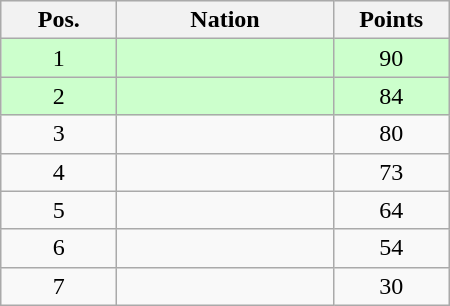<table class="wikitable gauche" cellspacing="1" style="width:300px;">
<tr style="background:#efefef; text-align:center;">
<th style="width:70px;">Pos.</th>
<th>Nation</th>
<th style="width:70px;">Points</th>
</tr>
<tr style="vertical-align:top; text-align:center; background:#ccffcc;">
<td>1</td>
<td style="text-align:left;"></td>
<td>90</td>
</tr>
<tr style="vertical-align:top; text-align:center; background:#ccffcc;">
<td>2</td>
<td style="text-align:left;"></td>
<td>84</td>
</tr>
<tr style="vertical-align:top; text-align:center;">
<td>3</td>
<td style="text-align:left;"></td>
<td>80</td>
</tr>
<tr style="vertical-align:top; text-align:center;">
<td>4</td>
<td style="text-align:left;"></td>
<td>73</td>
</tr>
<tr style="vertical-align:top; text-align:center;">
<td>5</td>
<td style="text-align:left;"></td>
<td>64</td>
</tr>
<tr style="vertical-align:top; text-align:center;">
<td>6</td>
<td style="text-align:left;"></td>
<td>54</td>
</tr>
<tr style="vertical-align:top; text-align:center;">
<td>7</td>
<td style="text-align:left;"></td>
<td>30</td>
</tr>
</table>
